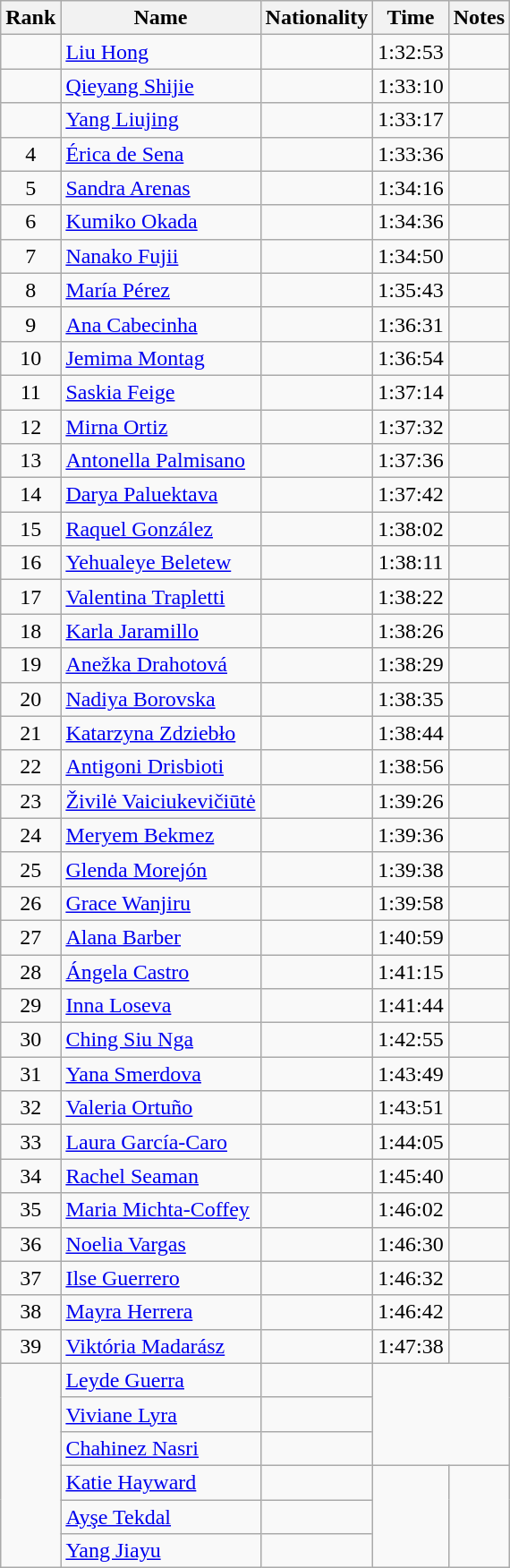<table class="wikitable sortable" style="text-align:center">
<tr>
<th>Rank</th>
<th>Name</th>
<th>Nationality</th>
<th>Time</th>
<th>Notes</th>
</tr>
<tr>
<td></td>
<td align=left><a href='#'>Liu Hong</a></td>
<td align=left></td>
<td>1:32:53</td>
<td></td>
</tr>
<tr>
<td></td>
<td align=left><a href='#'>Qieyang Shijie</a></td>
<td align=left></td>
<td>1:33:10</td>
<td></td>
</tr>
<tr>
<td></td>
<td align=left><a href='#'>Yang Liujing</a></td>
<td align=left></td>
<td>1:33:17</td>
<td></td>
</tr>
<tr>
<td>4</td>
<td align=left><a href='#'>Érica de Sena</a></td>
<td align=left></td>
<td>1:33:36</td>
<td></td>
</tr>
<tr>
<td>5</td>
<td align=left><a href='#'>Sandra Arenas</a></td>
<td align=left></td>
<td>1:34:16</td>
<td></td>
</tr>
<tr>
<td>6</td>
<td align=left><a href='#'>Kumiko Okada</a></td>
<td align=left></td>
<td>1:34:36</td>
<td></td>
</tr>
<tr>
<td>7</td>
<td align=left><a href='#'>Nanako Fujii</a></td>
<td align=left></td>
<td>1:34:50</td>
<td></td>
</tr>
<tr>
<td>8</td>
<td align=left><a href='#'>María Pérez</a></td>
<td align=left></td>
<td>1:35:43</td>
<td></td>
</tr>
<tr>
<td>9</td>
<td align=left><a href='#'>Ana Cabecinha</a></td>
<td align=left></td>
<td>1:36:31</td>
<td></td>
</tr>
<tr>
<td>10</td>
<td align=left><a href='#'>Jemima Montag</a></td>
<td align=left></td>
<td>1:36:54</td>
<td></td>
</tr>
<tr>
<td>11</td>
<td align=left><a href='#'>Saskia Feige</a></td>
<td align=left></td>
<td>1:37:14</td>
<td></td>
</tr>
<tr>
<td>12</td>
<td align=left><a href='#'>Mirna Ortiz</a></td>
<td align=left></td>
<td>1:37:32</td>
<td></td>
</tr>
<tr>
<td>13</td>
<td align=left><a href='#'>Antonella Palmisano</a></td>
<td align=left></td>
<td>1:37:36</td>
<td></td>
</tr>
<tr>
<td>14</td>
<td align=left><a href='#'>Darya Paluektava</a></td>
<td align=left></td>
<td>1:37:42</td>
<td></td>
</tr>
<tr>
<td>15</td>
<td align=left><a href='#'>Raquel González</a></td>
<td align=left></td>
<td>1:38:02</td>
<td></td>
</tr>
<tr>
<td>16</td>
<td align=left><a href='#'>Yehualeye Beletew</a></td>
<td align=left></td>
<td>1:38:11</td>
<td></td>
</tr>
<tr>
<td>17</td>
<td align=left><a href='#'>Valentina Trapletti</a></td>
<td align=left></td>
<td>1:38:22</td>
<td></td>
</tr>
<tr>
<td>18</td>
<td align=left><a href='#'>Karla Jaramillo</a></td>
<td align=left></td>
<td>1:38:26</td>
<td></td>
</tr>
<tr>
<td>19</td>
<td align=left><a href='#'>Anežka Drahotová</a></td>
<td align=left></td>
<td>1:38:29</td>
<td></td>
</tr>
<tr>
<td>20</td>
<td align=left><a href='#'>Nadiya Borovska</a></td>
<td align=left></td>
<td>1:38:35</td>
<td></td>
</tr>
<tr>
<td>21</td>
<td align=left><a href='#'>Katarzyna Zdziebło</a></td>
<td align=left></td>
<td>1:38:44</td>
<td></td>
</tr>
<tr>
<td>22</td>
<td align=left><a href='#'>Antigoni Drisbioti</a></td>
<td align=left></td>
<td>1:38:56</td>
<td></td>
</tr>
<tr>
<td>23</td>
<td align=left><a href='#'>Živilė Vaiciukevičiūtė</a></td>
<td align=left></td>
<td>1:39:26</td>
<td></td>
</tr>
<tr>
<td>24</td>
<td align=left><a href='#'>Meryem Bekmez</a></td>
<td align=left></td>
<td>1:39:36</td>
<td></td>
</tr>
<tr>
<td>25</td>
<td align=left><a href='#'>Glenda Morejón</a></td>
<td align=left></td>
<td>1:39:38</td>
<td></td>
</tr>
<tr>
<td>26</td>
<td align=left><a href='#'>Grace Wanjiru</a></td>
<td align=left></td>
<td>1:39:58</td>
<td></td>
</tr>
<tr>
<td>27</td>
<td align=left><a href='#'>Alana Barber</a></td>
<td align=left></td>
<td>1:40:59</td>
<td></td>
</tr>
<tr>
<td>28</td>
<td align=left><a href='#'>Ángela Castro</a></td>
<td align=left></td>
<td>1:41:15</td>
<td></td>
</tr>
<tr>
<td>29</td>
<td align=left><a href='#'>Inna Loseva</a></td>
<td align=left></td>
<td>1:41:44</td>
<td></td>
</tr>
<tr>
<td>30</td>
<td align=left><a href='#'>Ching Siu Nga</a></td>
<td align=left></td>
<td>1:42:55</td>
<td></td>
</tr>
<tr>
<td>31</td>
<td align=left><a href='#'>Yana Smerdova</a></td>
<td align=left></td>
<td>1:43:49</td>
<td></td>
</tr>
<tr>
<td>32</td>
<td align=left><a href='#'>Valeria Ortuño</a></td>
<td align=left></td>
<td>1:43:51</td>
<td></td>
</tr>
<tr>
<td>33</td>
<td align=left><a href='#'>Laura García-Caro</a></td>
<td align=left></td>
<td>1:44:05</td>
<td></td>
</tr>
<tr>
<td>34</td>
<td align=left><a href='#'>Rachel Seaman</a></td>
<td align=left></td>
<td>1:45:40</td>
<td></td>
</tr>
<tr>
<td>35</td>
<td align=left><a href='#'>Maria Michta-Coffey</a></td>
<td align=left></td>
<td>1:46:02</td>
<td></td>
</tr>
<tr>
<td>36</td>
<td align=left><a href='#'>Noelia Vargas</a></td>
<td align=left></td>
<td>1:46:30</td>
<td></td>
</tr>
<tr>
<td>37</td>
<td align=left><a href='#'>Ilse Guerrero</a></td>
<td align=left></td>
<td>1:46:32</td>
<td></td>
</tr>
<tr>
<td>38</td>
<td align=left><a href='#'>Mayra Herrera</a></td>
<td align=left></td>
<td>1:46:42</td>
<td></td>
</tr>
<tr>
<td>39</td>
<td align=left><a href='#'>Viktória Madarász</a></td>
<td align=left></td>
<td>1:47:38</td>
<td></td>
</tr>
<tr>
<td rowspan=6></td>
<td align=left><a href='#'>Leyde Guerra</a></td>
<td align=left></td>
<td rowspan=3 colspan=2></td>
</tr>
<tr>
<td align=left><a href='#'>Viviane Lyra</a></td>
<td align=left></td>
</tr>
<tr>
<td align=left><a href='#'>Chahinez Nasri</a></td>
<td align=left></td>
</tr>
<tr>
<td align=left><a href='#'>Katie Hayward</a></td>
<td align=left></td>
<td rowspan=3></td>
<td rowspan=3></td>
</tr>
<tr>
<td align=left><a href='#'>Ayşe Tekdal</a></td>
<td align=left></td>
</tr>
<tr>
<td align=left><a href='#'>Yang Jiayu</a></td>
<td align=left></td>
</tr>
</table>
